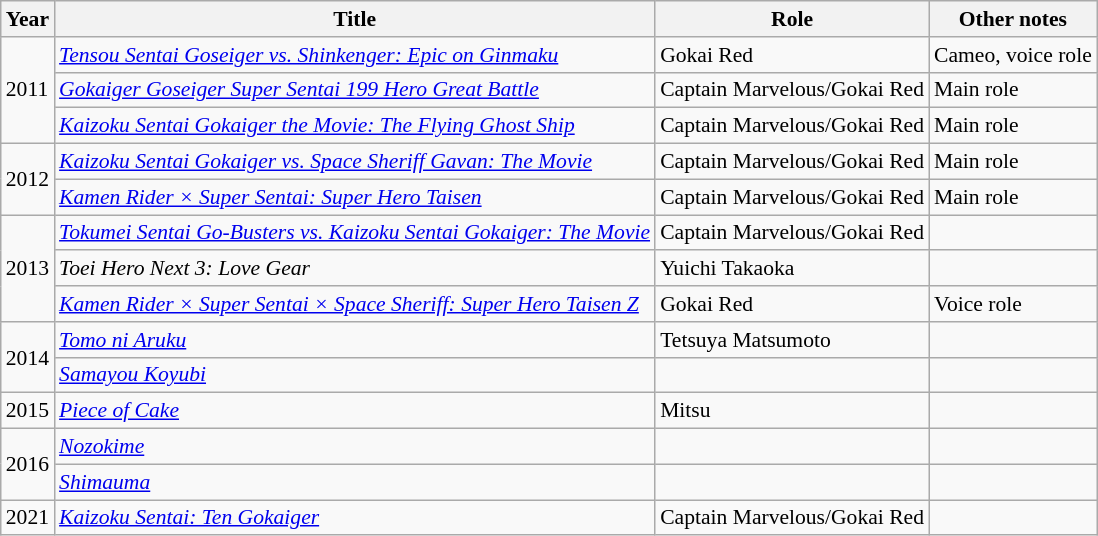<table class="wikitable" style="font-size: 90%;">
<tr>
<th>Year</th>
<th>Title</th>
<th>Role</th>
<th>Other notes</th>
</tr>
<tr>
<td rowspan="3">2011</td>
<td><em><a href='#'>Tensou Sentai Goseiger vs. Shinkenger: Epic on Ginmaku</a></em></td>
<td>Gokai Red</td>
<td>Cameo, voice role</td>
</tr>
<tr>
<td><em><a href='#'>Gokaiger Goseiger Super Sentai 199 Hero Great Battle</a></em></td>
<td>Captain Marvelous/Gokai Red</td>
<td>Main role</td>
</tr>
<tr>
<td><em><a href='#'>Kaizoku Sentai Gokaiger the Movie: The Flying Ghost Ship</a></em></td>
<td>Captain Marvelous/Gokai Red</td>
<td>Main role</td>
</tr>
<tr>
<td rowspan="2">2012</td>
<td><em><a href='#'>Kaizoku Sentai Gokaiger vs. Space Sheriff Gavan: The Movie</a></em></td>
<td>Captain Marvelous/Gokai Red</td>
<td>Main role</td>
</tr>
<tr>
<td><em><a href='#'>Kamen Rider × Super Sentai: Super Hero Taisen</a></em></td>
<td>Captain Marvelous/Gokai Red</td>
<td>Main role</td>
</tr>
<tr>
<td rowspan="3">2013</td>
<td><em><a href='#'>Tokumei Sentai Go-Busters vs. Kaizoku Sentai Gokaiger: The Movie</a></em></td>
<td>Captain Marvelous/Gokai Red</td>
<td></td>
</tr>
<tr>
<td><em>Toei Hero Next 3: Love Gear</em></td>
<td>Yuichi Takaoka</td>
<td></td>
</tr>
<tr>
<td><em><a href='#'>Kamen Rider × Super Sentai × Space Sheriff: Super Hero Taisen Z</a></em></td>
<td>Gokai Red</td>
<td>Voice role</td>
</tr>
<tr>
<td rowspan="2">2014</td>
<td><em><a href='#'>Tomo ni Aruku</a></em></td>
<td>Tetsuya Matsumoto</td>
<td></td>
</tr>
<tr>
<td><em><a href='#'>Samayou Koyubi</a></em></td>
<td></td>
<td></td>
</tr>
<tr>
<td>2015</td>
<td><em><a href='#'>Piece of Cake</a></em></td>
<td>Mitsu</td>
<td></td>
</tr>
<tr>
<td rowspan="2">2016</td>
<td><em><a href='#'>Nozokime</a></em></td>
<td></td>
<td></td>
</tr>
<tr>
<td><em><a href='#'>Shimauma</a></em></td>
<td></td>
<td></td>
</tr>
<tr>
<td>2021</td>
<td><em><a href='#'>Kaizoku Sentai: Ten Gokaiger</a></em></td>
<td>Captain Marvelous/Gokai Red</td>
<td></td>
</tr>
</table>
